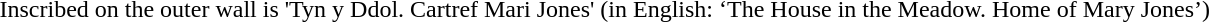<table>
<tr>
<td valign=top><br>Inscribed on the outer wall is 'Tyn y Ddol. Cartref Mari Jones' (in English: ‘The House in the Meadow. Home of Mary Jones’)</td>
<td valign=top></td>
</tr>
</table>
